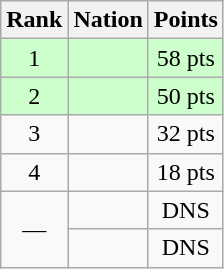<table class="wikitable sortable" style="text-align:center">
<tr>
<th>Rank</th>
<th>Nation</th>
<th>Points</th>
</tr>
<tr style="background-color:#ccffcc">
<td>1</td>
<td align=left></td>
<td>58 pts</td>
</tr>
<tr style="background-color:#ccffcc">
<td>2</td>
<td align=left></td>
<td>50 pts</td>
</tr>
<tr>
<td>3</td>
<td align=left></td>
<td>32 pts</td>
</tr>
<tr>
<td>4</td>
<td align=left></td>
<td>18 pts</td>
</tr>
<tr>
<td rowspan=2>—</td>
<td align=left></td>
<td>DNS</td>
</tr>
<tr>
<td align=left></td>
<td>DNS</td>
</tr>
</table>
